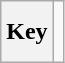<table class="wikitable" style="height:2.6em">
<tr>
<th>Key</th>
<td></td>
</tr>
</table>
